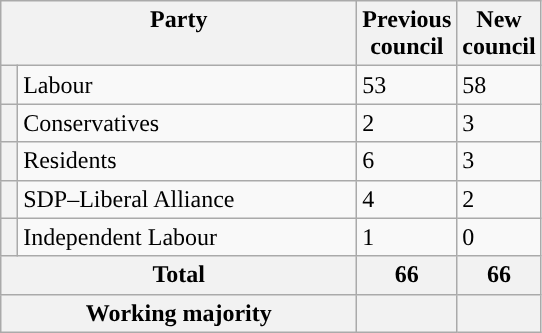<table class="wikitable">
<tr>
<th valign=top colspan="2" style="width: 230px">Party</th>
<th valign=top style="width: 30px">Previous council</th>
<th valign=top style="width: 30px">New council</th>
</tr>
<tr>
<th style="background-color: "></th>
<td>Labour</td>
<td>53</td>
<td>58</td>
</tr>
<tr>
<th style="background-color: "></th>
<td>Conservatives</td>
<td>2</td>
<td>3</td>
</tr>
<tr>
<th style="background-color: "></th>
<td>Residents</td>
<td>6</td>
<td>3</td>
</tr>
<tr>
<th style="background-color: "></th>
<td>SDP–Liberal Alliance</td>
<td>4</td>
<td>2</td>
</tr>
<tr>
<th style="background-color: "></th>
<td>Independent Labour</td>
<td>1</td>
<td>0</td>
</tr>
<tr>
<th colspan=2>Total</th>
<th style="text-align: center">66</th>
<th colspan=3>66</th>
</tr>
<tr>
<th colspan=2>Working majority</th>
<th></th>
<th></th>
</tr>
</table>
